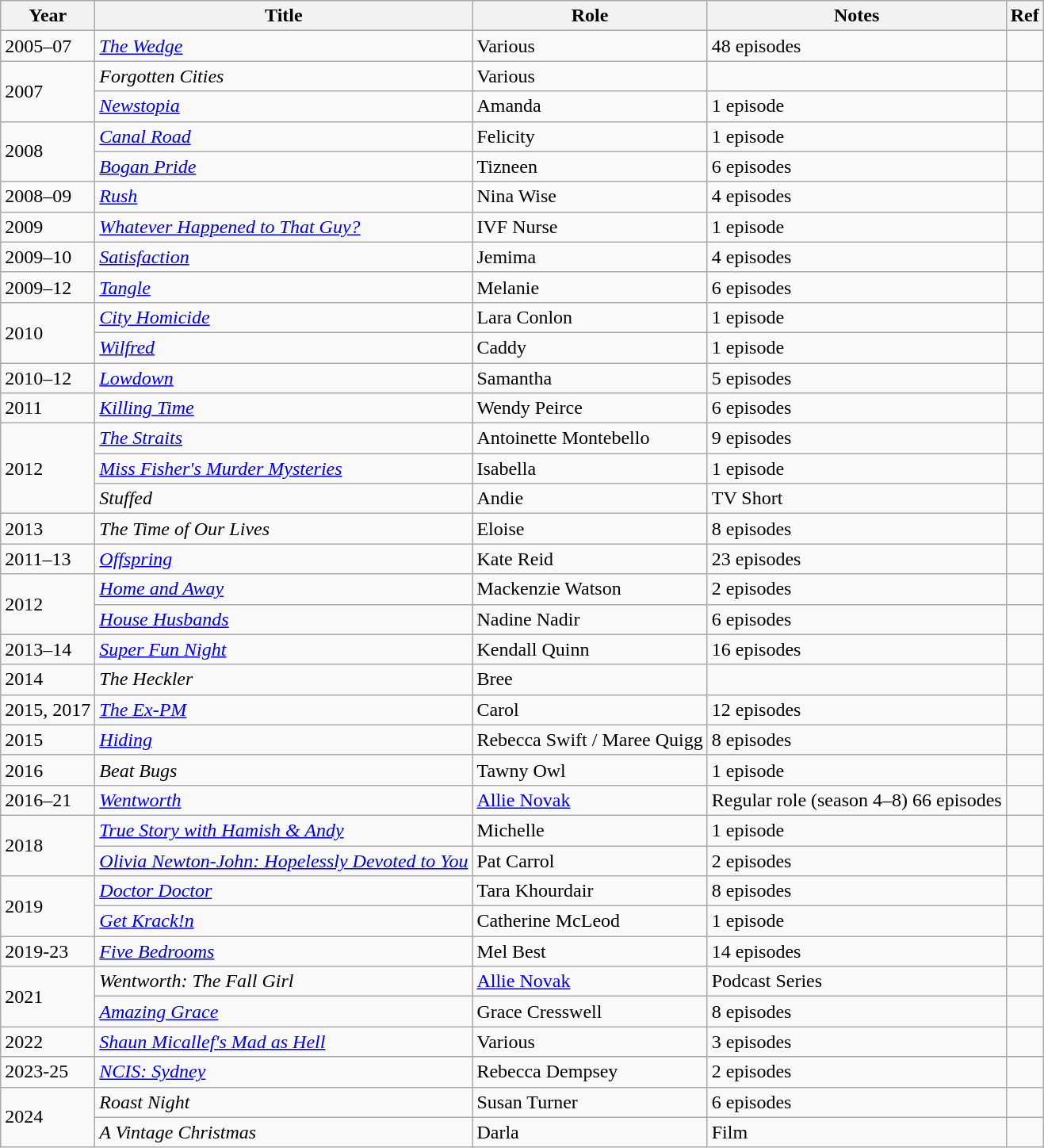<table class="wikitable sortable">
<tr>
<th>Year</th>
<th>Title</th>
<th>Role</th>
<th class="unsortable">Notes</th>
<th>Ref</th>
</tr>
<tr>
<td>2005–07</td>
<td><em><a href='#'>The Wedge</a></em></td>
<td>Various</td>
<td>48 episodes</td>
<td></td>
</tr>
<tr>
<td rowspan="2">2007</td>
<td><em>Forgotten Cities</em></td>
<td>Various</td>
<td></td>
<td></td>
</tr>
<tr>
<td><em><a href='#'>Newstopia</a></em></td>
<td>Amanda</td>
<td>1 episode</td>
<td></td>
</tr>
<tr>
<td rowspan="2">2008</td>
<td><em><a href='#'>Canal Road</a></em></td>
<td>Felicity</td>
<td>1 episode</td>
<td></td>
</tr>
<tr>
<td><em><a href='#'>Bogan Pride</a></em></td>
<td>Tizneen</td>
<td>6 episodes</td>
<td></td>
</tr>
<tr>
<td>2008–09</td>
<td><em><a href='#'>Rush</a></em></td>
<td>Nina Wise</td>
<td>4 episodes</td>
<td></td>
</tr>
<tr>
<td>2009</td>
<td><em><a href='#'>Whatever Happened to That Guy?</a></em></td>
<td>IVF Nurse</td>
<td>1 episode</td>
<td></td>
</tr>
<tr>
<td>2009–10</td>
<td><em><a href='#'>Satisfaction</a></em></td>
<td>Jemima</td>
<td>4 episodes</td>
<td></td>
</tr>
<tr>
<td>2009–12</td>
<td><em><a href='#'>Tangle</a></em></td>
<td>Melanie</td>
<td>6 episodes</td>
<td></td>
</tr>
<tr>
<td rowspan="2">2010</td>
<td><em><a href='#'>City Homicide</a></em></td>
<td>Lara Conlon</td>
<td>1 episode</td>
<td></td>
</tr>
<tr>
<td><em><a href='#'>Wilfred</a></em></td>
<td>Caddy</td>
<td>1 episode</td>
<td></td>
</tr>
<tr>
<td>2010–12</td>
<td><em><a href='#'>Lowdown</a></em></td>
<td>Samantha</td>
<td>5 episodes</td>
<td></td>
</tr>
<tr>
<td>2011</td>
<td><em><a href='#'>Killing Time</a></em></td>
<td>Wendy Peirce</td>
<td>6 episodes</td>
<td></td>
</tr>
<tr>
<td rowspan="3">2012</td>
<td><em><a href='#'>The Straits</a></em></td>
<td>Antoinette Montebello</td>
<td>9 episodes</td>
<td></td>
</tr>
<tr>
<td><em><a href='#'>Miss Fisher's Murder Mysteries</a></em></td>
<td>Isabella</td>
<td>1 episode</td>
<td></td>
</tr>
<tr>
<td><em>Stuffed</em></td>
<td>Andie</td>
<td>TV Short</td>
<td></td>
</tr>
<tr>
<td>2013</td>
<td><em>The Time of Our Lives</em></td>
<td>Eloise</td>
<td>8 episodes</td>
<td></td>
</tr>
<tr>
<td>2011–13</td>
<td><em><a href='#'>Offspring</a></em></td>
<td>Kate Reid</td>
<td>23 episodes</td>
<td></td>
</tr>
<tr>
<td rowspan="2">2012</td>
<td><em><a href='#'>Home and Away</a></em></td>
<td>Mackenzie Watson</td>
<td>2 episodes</td>
<td></td>
</tr>
<tr>
<td><em><a href='#'>House Husbands</a></em></td>
<td>Nadine Nadir</td>
<td>6 episodes</td>
<td></td>
</tr>
<tr>
<td>2013–14</td>
<td><em><a href='#'>Super Fun Night</a></em></td>
<td>Kendall Quinn</td>
<td>16 episodes</td>
<td></td>
</tr>
<tr>
<td>2014</td>
<td><em>The Heckler</em></td>
<td>Bree</td>
<td></td>
<td></td>
</tr>
<tr>
<td>2015, 2017</td>
<td><em><a href='#'>The Ex-PM</a></em></td>
<td>Carol</td>
<td>12 episodes</td>
<td></td>
</tr>
<tr>
<td>2015</td>
<td><em><a href='#'>Hiding</a></em></td>
<td>Rebecca Swift / Maree Quigg</td>
<td>8 episodes</td>
<td></td>
</tr>
<tr>
<td>2016</td>
<td><em>Beat Bugs</em></td>
<td>Tawny Owl</td>
<td>1 episode</td>
<td></td>
</tr>
<tr>
<td>2016–21</td>
<td><em><a href='#'>Wentworth</a></em></td>
<td><a href='#'>Allie Novak</a></td>
<td>Regular role (season 4–8) 66 episodes</td>
<td></td>
</tr>
<tr>
<td rowspan="2">2018</td>
<td><em><a href='#'>True Story with Hamish & Andy</a></em></td>
<td>Michelle</td>
<td>1 episode</td>
<td></td>
</tr>
<tr>
<td><em><a href='#'>Olivia Newton-John: Hopelessly Devoted to You</a></em></td>
<td>Pat Carrol</td>
<td>2 episodes</td>
<td></td>
</tr>
<tr>
<td rowspan="2">2019</td>
<td><em><a href='#'>Doctor Doctor</a></em></td>
<td>Tara Khourdair</td>
<td>8 episodes</td>
<td></td>
</tr>
<tr>
<td><em><a href='#'>Get Krack!n</a></em></td>
<td>Catherine McLeod</td>
<td>1 episode</td>
<td></td>
</tr>
<tr>
<td>2019-23</td>
<td><em><a href='#'>Five Bedrooms</a></em></td>
<td>Mel Best</td>
<td>14 episodes</td>
<td></td>
</tr>
<tr>
<td rowspan="2">2021</td>
<td><em>Wentworth: The Fall Girl</em></td>
<td><a href='#'>Allie Novak</a></td>
<td>Podcast Series</td>
<td></td>
</tr>
<tr>
<td><em><a href='#'>Amazing Grace</a></em></td>
<td>Grace Cresswell</td>
<td>8 episodes</td>
<td></td>
</tr>
<tr>
<td>2022</td>
<td><em><a href='#'>Shaun Micallef's Mad as Hell</a></em></td>
<td>Various</td>
<td>3 episodes</td>
<td></td>
</tr>
<tr>
<td>2023-25</td>
<td><em><a href='#'>NCIS: Sydney</a></em></td>
<td>Rebecca Dempsey</td>
<td>2 episodes</td>
<td></td>
</tr>
<tr>
<td rowspan="2">2024</td>
<td><em>Roast Night</em></td>
<td>Susan Turner</td>
<td>6 episodes</td>
<td></td>
</tr>
<tr>
<td><em>A Vintage Christmas</em></td>
<td>Darla</td>
<td>Film</td>
<td></td>
</tr>
</table>
